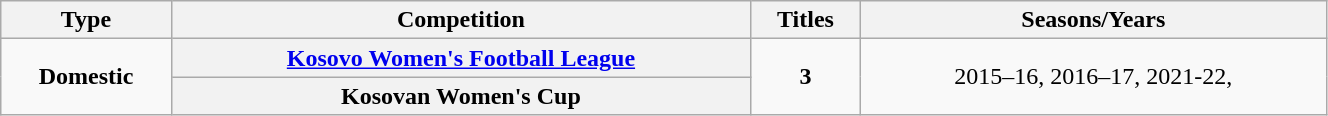<table class="wikitable" width=70% style="text-align: center;font-size:100%;">
<tr>
<th scope=col>Type</th>
<th scope=col>Competition</th>
<th scope=col>Titles</th>
<th scope=col>Seasons/Years</th>
</tr>
<tr>
<td rowspan="4"><strong>Domestic</strong></td>
<th scope=col><a href='#'>Kosovo Women's Football League</a></th>
<td rowspan="3" style="text-align:center;"><strong>3</strong></td>
<td rowspan="3">2015–16, 2016–17, 2021-22,</td>
</tr>
<tr>
<th scope=col>Kosovan Women's Cup</th>
</tr>
</table>
